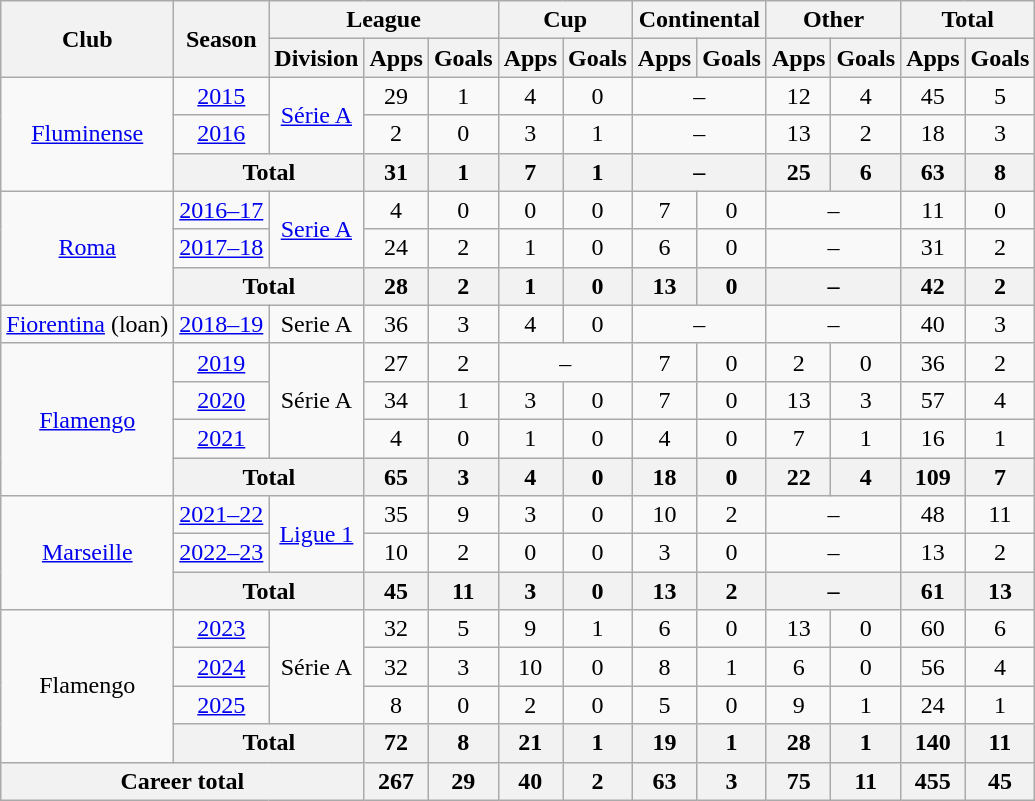<table class="wikitable" style="text-align:center">
<tr>
<th rowspan="2">Club</th>
<th rowspan="2">Season</th>
<th colspan="3">League</th>
<th colspan="2">Cup</th>
<th colspan="2">Continental</th>
<th colspan="2">Other</th>
<th colspan="2">Total</th>
</tr>
<tr>
<th>Division</th>
<th>Apps</th>
<th>Goals</th>
<th>Apps</th>
<th>Goals</th>
<th>Apps</th>
<th>Goals</th>
<th>Apps</th>
<th>Goals</th>
<th>Apps</th>
<th>Goals</th>
</tr>
<tr>
<td rowspan="3"><a href='#'>Fluminense</a></td>
<td><a href='#'>2015</a></td>
<td rowspan="2"><a href='#'>Série A</a></td>
<td>29</td>
<td>1</td>
<td>4</td>
<td>0</td>
<td colspan="2">–</td>
<td>12</td>
<td>4</td>
<td>45</td>
<td>5</td>
</tr>
<tr>
<td><a href='#'>2016</a></td>
<td>2</td>
<td>0</td>
<td>3</td>
<td>1</td>
<td colspan="2">–</td>
<td>13</td>
<td>2</td>
<td>18</td>
<td>3</td>
</tr>
<tr>
<th colspan="2">Total</th>
<th>31</th>
<th>1</th>
<th>7</th>
<th>1</th>
<th colspan="2">–</th>
<th>25</th>
<th>6</th>
<th>63</th>
<th>8</th>
</tr>
<tr>
<td rowspan="3"><a href='#'>Roma</a></td>
<td><a href='#'>2016–17</a></td>
<td rowspan="2"><a href='#'>Serie A</a></td>
<td>4</td>
<td>0</td>
<td>0</td>
<td>0</td>
<td>7</td>
<td>0</td>
<td colspan="2">–</td>
<td>11</td>
<td>0</td>
</tr>
<tr>
<td><a href='#'>2017–18</a></td>
<td>24</td>
<td>2</td>
<td>1</td>
<td>0</td>
<td>6</td>
<td>0</td>
<td colspan="2">–</td>
<td>31</td>
<td>2</td>
</tr>
<tr>
<th colspan="2">Total</th>
<th>28</th>
<th>2</th>
<th>1</th>
<th>0</th>
<th>13</th>
<th>0</th>
<th colspan="2">–</th>
<th>42</th>
<th>2</th>
</tr>
<tr>
<td><a href='#'>Fiorentina</a> (loan)</td>
<td><a href='#'>2018–19</a></td>
<td>Serie A</td>
<td>36</td>
<td>3</td>
<td>4</td>
<td>0</td>
<td colspan="2">–</td>
<td colspan="2">–</td>
<td>40</td>
<td>3</td>
</tr>
<tr>
<td rowspan="4"><a href='#'>Flamengo</a></td>
<td><a href='#'>2019</a></td>
<td rowspan="3">Série A</td>
<td>27</td>
<td>2</td>
<td colspan="2">–</td>
<td>7</td>
<td>0</td>
<td>2</td>
<td>0</td>
<td>36</td>
<td>2</td>
</tr>
<tr>
<td><a href='#'>2020</a></td>
<td>34</td>
<td>1</td>
<td>3</td>
<td>0</td>
<td>7</td>
<td>0</td>
<td>13</td>
<td>3</td>
<td>57</td>
<td>4</td>
</tr>
<tr>
<td><a href='#'>2021</a></td>
<td>4</td>
<td>0</td>
<td>1</td>
<td>0</td>
<td>4</td>
<td>0</td>
<td>7</td>
<td>1</td>
<td>16</td>
<td>1</td>
</tr>
<tr>
<th colspan="2">Total</th>
<th>65</th>
<th>3</th>
<th>4</th>
<th>0</th>
<th>18</th>
<th>0</th>
<th>22</th>
<th>4</th>
<th>109</th>
<th>7</th>
</tr>
<tr>
<td rowspan="3"><a href='#'>Marseille</a></td>
<td><a href='#'>2021–22</a></td>
<td rowspan="2"><a href='#'>Ligue 1</a></td>
<td>35</td>
<td>9</td>
<td>3</td>
<td>0</td>
<td>10</td>
<td>2</td>
<td colspan="2">–</td>
<td>48</td>
<td>11</td>
</tr>
<tr>
<td><a href='#'>2022–23</a></td>
<td>10</td>
<td>2</td>
<td>0</td>
<td>0</td>
<td>3</td>
<td>0</td>
<td colspan="2">–</td>
<td>13</td>
<td>2</td>
</tr>
<tr>
<th colspan="2">Total</th>
<th>45</th>
<th>11</th>
<th>3</th>
<th>0</th>
<th>13</th>
<th>2</th>
<th colspan="2">–</th>
<th>61</th>
<th>13</th>
</tr>
<tr>
<td rowspan="4">Flamengo</td>
<td><a href='#'>2023</a></td>
<td rowspan="3">Série A</td>
<td>32</td>
<td>5</td>
<td>9</td>
<td>1</td>
<td>6</td>
<td>0</td>
<td>13</td>
<td>0</td>
<td>60</td>
<td>6</td>
</tr>
<tr>
<td><a href='#'>2024</a></td>
<td>32</td>
<td>3</td>
<td>10</td>
<td>0</td>
<td>8</td>
<td>1</td>
<td>6</td>
<td>0</td>
<td>56</td>
<td>4</td>
</tr>
<tr>
<td><a href='#'>2025</a></td>
<td>8</td>
<td>0</td>
<td>2</td>
<td>0</td>
<td>5</td>
<td>0</td>
<td>9</td>
<td>1</td>
<td>24</td>
<td>1</td>
</tr>
<tr>
<th colspan="2">Total</th>
<th>72</th>
<th>8</th>
<th>21</th>
<th>1</th>
<th>19</th>
<th>1</th>
<th>28</th>
<th>1</th>
<th>140</th>
<th>11</th>
</tr>
<tr>
<th colspan="3">Career total</th>
<th>267</th>
<th>29</th>
<th>40</th>
<th>2</th>
<th>63</th>
<th>3</th>
<th>75</th>
<th>11</th>
<th>455</th>
<th>45</th>
</tr>
</table>
